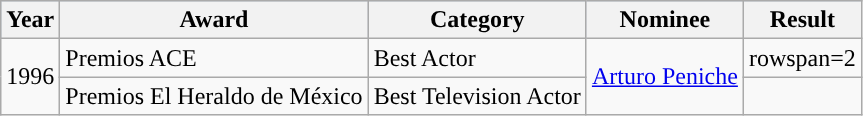<table class="wikitable">
<tr style="background:#b0c4de;">
<th>Year</th>
<th>Award</th>
<th>Category</th>
<th>Nominee</th>
<th>Result</th>
</tr>
<tr>
<td rowspan=2>1996</td>
<td>Premios ACE</td>
<td>Best Actor</td>
<td rowspan=2><a href='#'>Arturo Peniche</a></td>
<td>rowspan=2 </td>
</tr>
<tr>
<td>Premios El Heraldo de México</td>
<td>Best Television Actor</td>
</tr>
</table>
